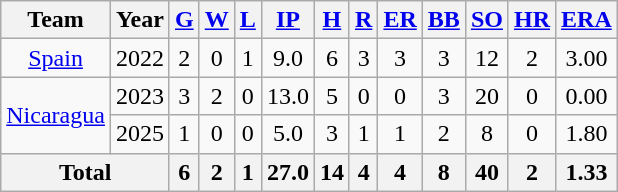<table class="wikitable sortable" style="text-align:center">
<tr>
<th>Team</th>
<th>Year</th>
<th><a href='#'>G</a></th>
<th><a href='#'>W</a></th>
<th><a href='#'>L</a></th>
<th><a href='#'>IP</a></th>
<th><a href='#'>H</a></th>
<th><a href='#'>R</a></th>
<th><a href='#'>ER</a></th>
<th><a href='#'>BB</a></th>
<th><a href='#'>SO</a></th>
<th><a href='#'>HR</a></th>
<th><a href='#'>ERA</a></th>
</tr>
<tr>
<td><a href='#'>Spain</a></td>
<td>2022</td>
<td>2</td>
<td>0</td>
<td>1</td>
<td>9.0</td>
<td>6</td>
<td>3</td>
<td>3</td>
<td>3</td>
<td>12</td>
<td>2</td>
<td>3.00</td>
</tr>
<tr>
<td rowspan=2><a href='#'>Nicaragua</a></td>
<td>2023</td>
<td>3</td>
<td>2</td>
<td>0</td>
<td>13.0</td>
<td>5</td>
<td>0</td>
<td>0</td>
<td>3</td>
<td>20</td>
<td>0</td>
<td>0.00</td>
</tr>
<tr>
<td>2025</td>
<td>1</td>
<td>0</td>
<td>0</td>
<td>5.0</td>
<td>3</td>
<td>1</td>
<td>1</td>
<td>2</td>
<td>8</td>
<td>0</td>
<td>1.80</td>
</tr>
<tr>
<th colspan=2>Total</th>
<th>6</th>
<th>2</th>
<th>1</th>
<th>27.0</th>
<th>14</th>
<th>4</th>
<th>4</th>
<th>8</th>
<th>40</th>
<th>2</th>
<th>1.33</th>
</tr>
</table>
